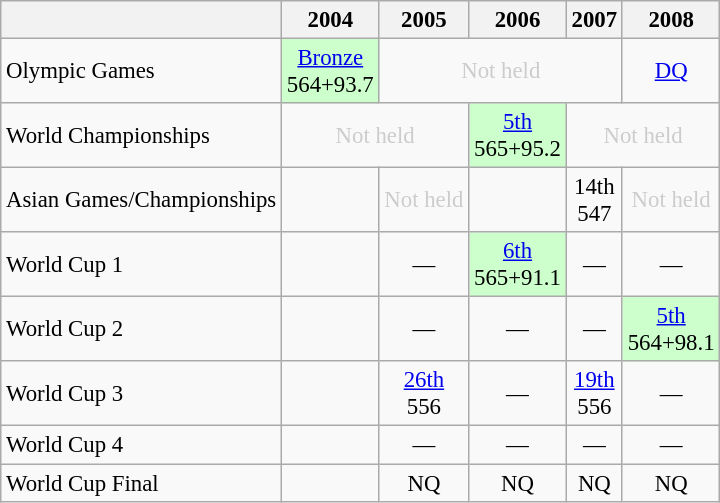<table class="wikitable" style="font-size: 95%; text-align: center">
<tr>
<th></th>
<th>2004</th>
<th>2005</th>
<th>2006</th>
<th>2007</th>
<th>2008</th>
</tr>
<tr>
<td style="text-align: left">Olympic Games</td>
<td style="background: #ccffcc"> <a href='#'>Bronze</a><br>564+93.7</td>
<td colspan=3 style="color: #cccccc">Not held</td>
<td><a href='#'>DQ</a></td>
</tr>
<tr>
<td style="text-align: left">World Championships</td>
<td colspan=2 style="color: #cccccc">Not held</td>
<td style="background: #ccffcc"><a href='#'>5th</a><br>565+95.2</td>
<td colspan=2 style="color: #cccccc">Not held</td>
</tr>
<tr>
<td style="text-align: left">Asian Games/Championships</td>
<td></td>
<td style="color: #cccccc">Not held</td>
<td></td>
<td>14th<br>547</td>
<td style="color: #cccccc">Not held</td>
</tr>
<tr>
<td style="text-align: left">World Cup 1</td>
<td></td>
<td>—</td>
<td style="background: #ccffcc"><a href='#'>6th</a><br>565+91.1</td>
<td>—</td>
<td>—</td>
</tr>
<tr>
<td style="text-align: left">World Cup 2</td>
<td></td>
<td>—</td>
<td>—</td>
<td>—</td>
<td style="background: #ccffcc"><a href='#'>5th</a><br>564+98.1</td>
</tr>
<tr>
<td style="text-align: left">World Cup 3</td>
<td></td>
<td><a href='#'>26th</a><br>556</td>
<td>—</td>
<td><a href='#'>19th</a><br>556</td>
<td>—</td>
</tr>
<tr>
<td style="text-align: left">World Cup 4</td>
<td></td>
<td>—</td>
<td>—</td>
<td>—</td>
<td>—</td>
</tr>
<tr>
<td style="text-align: left">World Cup Final</td>
<td></td>
<td>NQ</td>
<td>NQ</td>
<td>NQ</td>
<td>NQ</td>
</tr>
</table>
